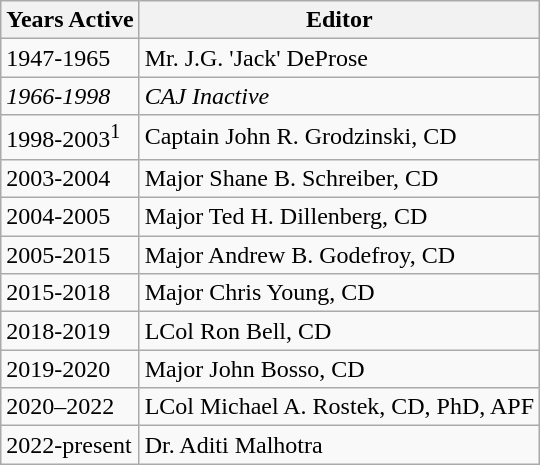<table class="wikitable">
<tr>
<th>Years Active</th>
<th>Editor</th>
</tr>
<tr>
<td>1947-1965</td>
<td>Mr. J.G. 'Jack' DeProse</td>
</tr>
<tr>
<td><em>1966-1998</em></td>
<td><em>CAJ Inactive</em></td>
</tr>
<tr>
<td>1998-2003<sup>1</sup></td>
<td>Captain John R. Grodzinski, CD</td>
</tr>
<tr>
<td>2003-2004</td>
<td>Major Shane B. Schreiber, CD</td>
</tr>
<tr>
<td>2004-2005</td>
<td>Major Ted H. Dillenberg, CD</td>
</tr>
<tr>
<td>2005-2015</td>
<td>Major Andrew B. Godefroy, CD</td>
</tr>
<tr>
<td>2015-2018</td>
<td>Major Chris Young, CD</td>
</tr>
<tr>
<td>2018-2019</td>
<td>LCol Ron Bell, CD</td>
</tr>
<tr>
<td>2019-2020</td>
<td>Major John Bosso, CD</td>
</tr>
<tr>
<td>2020–2022</td>
<td>LCol Michael A. Rostek, CD, PhD, APF</td>
</tr>
<tr>
<td>2022-present</td>
<td>Dr. Aditi Malhotra</td>
</tr>
</table>
